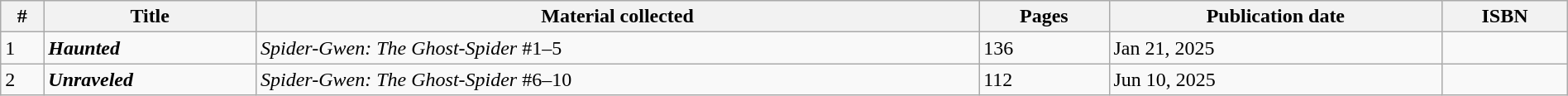<table class="wikitable" width="100%">
<tr>
<th>#</th>
<th>Title</th>
<th>Material collected</th>
<th>Pages</th>
<th>Publication date</th>
<th>ISBN</th>
</tr>
<tr>
<td>1</td>
<td><strong><em>Haunted</em></strong></td>
<td><em>Spider-Gwen: The Ghost-Spider</em> #1–5</td>
<td>136</td>
<td>Jan 21, 2025</td>
<td {{nowrap></td>
</tr>
<tr>
<td>2</td>
<td><strong><em>Unraveled</em></strong></td>
<td><em>Spider-Gwen: The Ghost-Spider</em> #6–10</td>
<td>112</td>
<td>Jun 10, 2025</td>
<td {{nowrap></td>
</tr>
</table>
